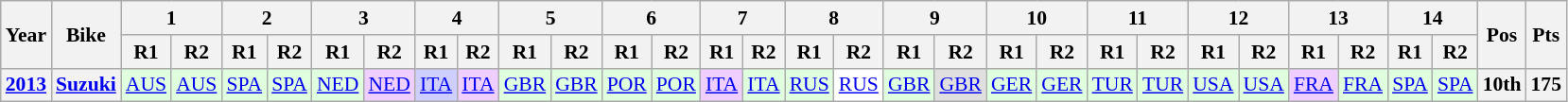<table class="wikitable" style="text-align:center; font-size:90%">
<tr>
<th valign="middle" rowspan=2>Year</th>
<th valign="middle" rowspan=2>Bike</th>
<th colspan=2>1</th>
<th colspan=2>2</th>
<th colspan=2>3</th>
<th colspan=2>4</th>
<th colspan=2>5</th>
<th colspan=2>6</th>
<th colspan=2>7</th>
<th colspan=2>8</th>
<th colspan=2>9</th>
<th colspan=2>10</th>
<th colspan=2>11</th>
<th colspan=2>12</th>
<th colspan=2>13</th>
<th colspan=2>14</th>
<th rowspan=2>Pos</th>
<th rowspan=2>Pts</th>
</tr>
<tr>
<th>R1</th>
<th>R2</th>
<th>R1</th>
<th>R2</th>
<th>R1</th>
<th>R2</th>
<th>R1</th>
<th>R2</th>
<th>R1</th>
<th>R2</th>
<th>R1</th>
<th>R2</th>
<th>R1</th>
<th>R2</th>
<th>R1</th>
<th>R2</th>
<th>R1</th>
<th>R2</th>
<th>R1</th>
<th>R2</th>
<th>R1</th>
<th>R2</th>
<th>R1</th>
<th>R2</th>
<th>R1</th>
<th>R2</th>
<th>R1</th>
<th>R2</th>
</tr>
<tr>
<th><a href='#'>2013</a></th>
<th><a href='#'>Suzuki</a></th>
<td style="background:#DFFFDF;"><a href='#'>AUS</a><br></td>
<td style="background:#DFFFDF;"><a href='#'>AUS</a><br></td>
<td style="background:#DFFFDF;"><a href='#'>SPA</a><br></td>
<td style="background:#DFFFDF;"><a href='#'>SPA</a><br></td>
<td style="background:#DFFFDF;"><a href='#'>NED</a><br></td>
<td style="background:#EFCFFF;"><a href='#'>NED</a><br></td>
<td style="background:#CFCFFF;"><a href='#'>ITA</a><br></td>
<td style="background:#EFCFFF;"><a href='#'>ITA</a><br></td>
<td style="background:#DFFFDF;"><a href='#'>GBR</a><br></td>
<td style="background:#DFFFDF;"><a href='#'>GBR</a><br></td>
<td style="background:#DFFFDF;"><a href='#'>POR</a><br></td>
<td style="background:#DFFFDF;"><a href='#'>POR</a><br></td>
<td style="background:#EFCFFF;"><a href='#'>ITA</a><br></td>
<td style="background:#DFFFDF;"><a href='#'>ITA</a><br></td>
<td style="background:#DFFFDF;"><a href='#'>RUS</a><br></td>
<td style="background:#FFFFFF;"><a href='#'>RUS</a><br></td>
<td style="background:#DFFFDF;"><a href='#'>GBR</a><br></td>
<td style="background:#DFDFDF;"><a href='#'>GBR</a><br></td>
<td style="background:#DFFFDF;"><a href='#'>GER</a><br></td>
<td style="background:#DFFFDF;"><a href='#'>GER</a><br></td>
<td style="background:#DFFFDF;"><a href='#'>TUR</a><br></td>
<td style="background:#DFFFDF;"><a href='#'>TUR</a><br></td>
<td style="background:#DFFFDF;"><a href='#'>USA</a><br></td>
<td style="background:#DFFFDF;"><a href='#'>USA</a><br></td>
<td style="background:#EFCFFF;"><a href='#'>FRA</a><br></td>
<td style="background:#DFFFDF;"><a href='#'>FRA</a><br></td>
<td style="background:#DFFFDF;"><a href='#'>SPA</a><br></td>
<td style="background:#DFFFDF;"><a href='#'>SPA</a><br></td>
<th>10th</th>
<th>175</th>
</tr>
</table>
